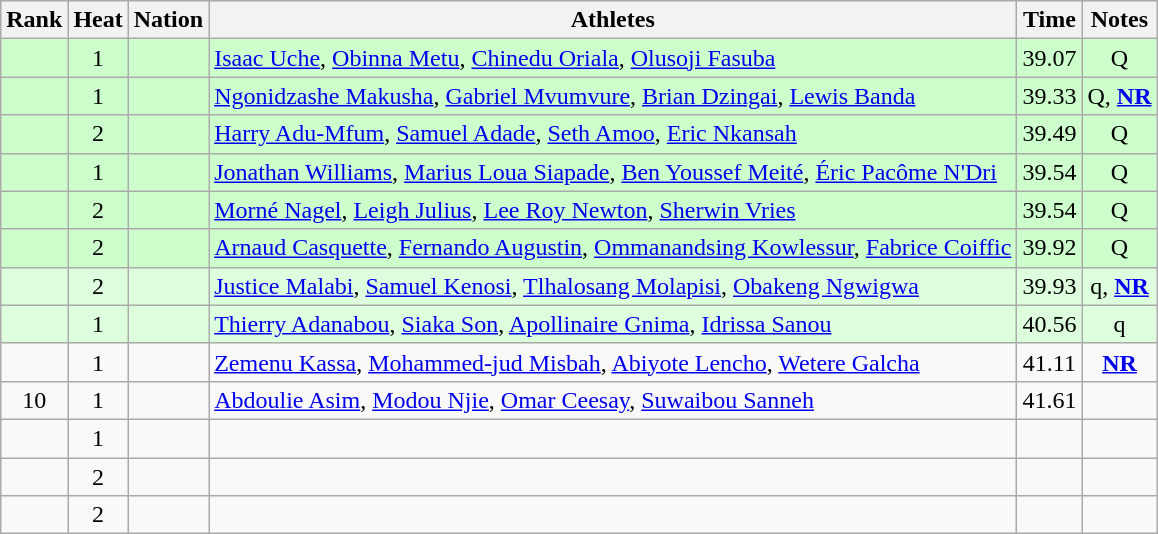<table class="wikitable sortable" style="text-align:center">
<tr>
<th>Rank</th>
<th>Heat</th>
<th>Nation</th>
<th>Athletes</th>
<th>Time</th>
<th>Notes</th>
</tr>
<tr bgcolor=ccffcc>
<td></td>
<td>1</td>
<td align=left></td>
<td align=left><a href='#'>Isaac Uche</a>, <a href='#'>Obinna Metu</a>, <a href='#'>Chinedu Oriala</a>, <a href='#'>Olusoji Fasuba</a></td>
<td>39.07</td>
<td>Q</td>
</tr>
<tr bgcolor=ccffcc>
<td></td>
<td>1</td>
<td align=left></td>
<td align=left><a href='#'>Ngonidzashe Makusha</a>, <a href='#'>Gabriel Mvumvure</a>, <a href='#'>Brian Dzingai</a>, <a href='#'>Lewis Banda</a></td>
<td>39.33</td>
<td>Q, <strong><a href='#'>NR</a></strong></td>
</tr>
<tr bgcolor=ccffcc>
<td></td>
<td>2</td>
<td align=left></td>
<td align=left><a href='#'>Harry Adu-Mfum</a>, <a href='#'>Samuel Adade</a>, <a href='#'>Seth Amoo</a>, <a href='#'>Eric Nkansah</a></td>
<td>39.49</td>
<td>Q</td>
</tr>
<tr bgcolor=ccffcc>
<td></td>
<td>1</td>
<td align=left></td>
<td align=left><a href='#'>Jonathan Williams</a>, <a href='#'>Marius Loua Siapade</a>, <a href='#'>Ben Youssef Meité</a>, <a href='#'>Éric Pacôme N'Dri</a></td>
<td>39.54</td>
<td>Q</td>
</tr>
<tr bgcolor=ccffcc>
<td></td>
<td>2</td>
<td align=left></td>
<td align=left><a href='#'>Morné Nagel</a>, <a href='#'>Leigh Julius</a>, <a href='#'>Lee Roy Newton</a>, <a href='#'>Sherwin Vries</a></td>
<td>39.54</td>
<td>Q</td>
</tr>
<tr bgcolor=ccffcc>
<td></td>
<td>2</td>
<td align=left></td>
<td align=left><a href='#'>Arnaud Casquette</a>, <a href='#'>Fernando Augustin</a>, <a href='#'>Ommanandsing Kowlessur</a>, <a href='#'>Fabrice Coiffic</a></td>
<td>39.92</td>
<td>Q</td>
</tr>
<tr bgcolor=ddffdd>
<td></td>
<td>2</td>
<td align=left></td>
<td align=left><a href='#'>Justice Malabi</a>, <a href='#'>Samuel Kenosi</a>, <a href='#'>Tlhalosang Molapisi</a>, <a href='#'>Obakeng Ngwigwa</a></td>
<td>39.93</td>
<td>q, <strong><a href='#'>NR</a></strong></td>
</tr>
<tr bgcolor=ddffdd>
<td></td>
<td>1</td>
<td align=left></td>
<td align=left><a href='#'>Thierry Adanabou</a>, <a href='#'>Siaka Son</a>, <a href='#'>Apollinaire Gnima</a>, <a href='#'>Idrissa Sanou</a></td>
<td>40.56</td>
<td>q</td>
</tr>
<tr>
<td></td>
<td>1</td>
<td align=left></td>
<td align=left><a href='#'>Zemenu Kassa</a>, <a href='#'>Mohammed-jud Misbah</a>, <a href='#'>Abiyote Lencho</a>, <a href='#'>Wetere Galcha</a></td>
<td>41.11</td>
<td><strong><a href='#'>NR</a></strong></td>
</tr>
<tr>
<td>10</td>
<td>1</td>
<td align=left></td>
<td align=left><a href='#'>Abdoulie Asim</a>, <a href='#'>Modou Njie</a>, <a href='#'>Omar Ceesay</a>, <a href='#'>Suwaibou Sanneh</a></td>
<td>41.61</td>
<td></td>
</tr>
<tr>
<td></td>
<td>1</td>
<td align=left></td>
<td align=left></td>
<td></td>
<td></td>
</tr>
<tr>
<td></td>
<td>2</td>
<td align=left></td>
<td align=left></td>
<td></td>
<td></td>
</tr>
<tr>
<td></td>
<td>2</td>
<td align=left></td>
<td align=left></td>
<td></td>
<td></td>
</tr>
</table>
